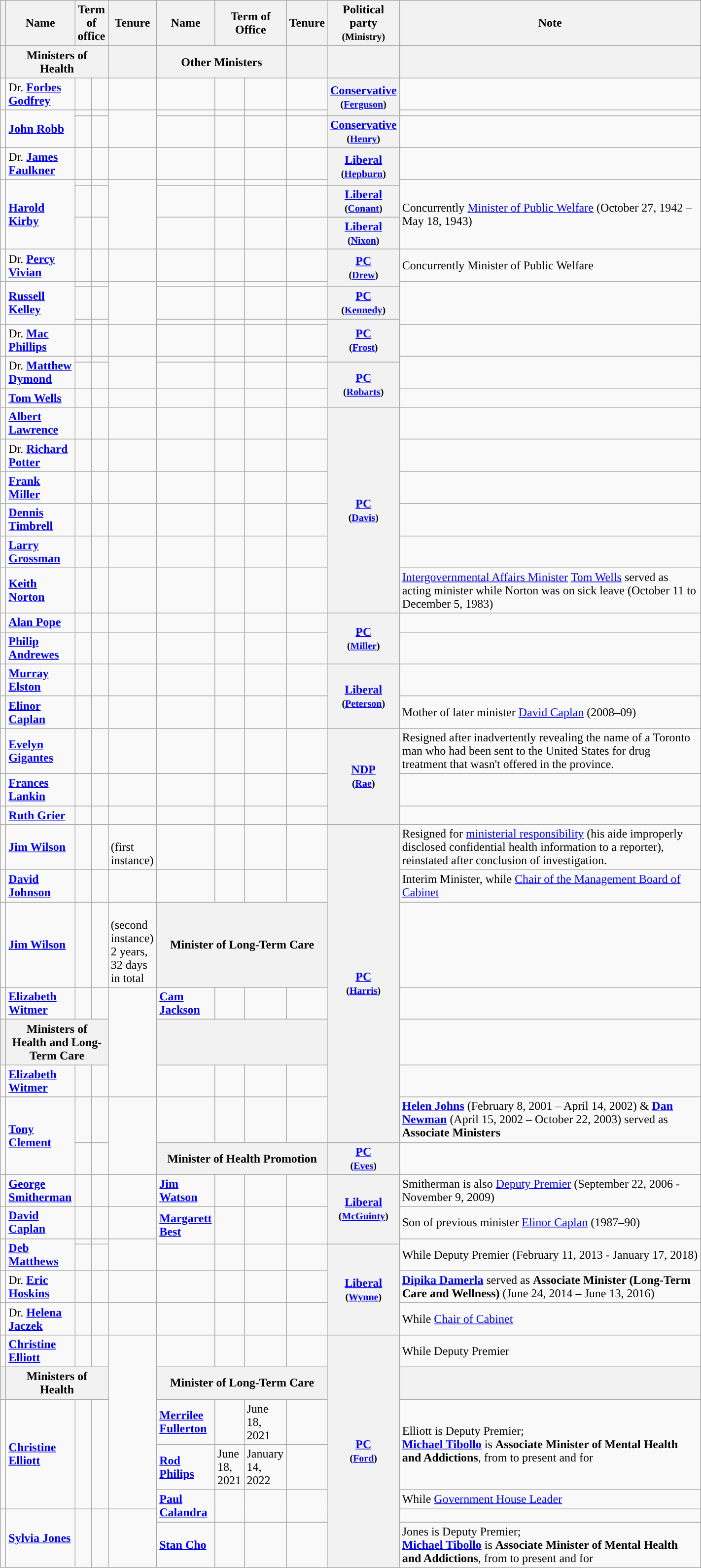<table class="wikitable" style="width: 75%">
<tr>
<th></th>
<th>Name</th>
<th colspan="2">Term of office</th>
<th>Tenure</th>
<th>Name</th>
<th colspan="2">Term of Office</th>
<th>Tenure</th>
<th>Political party<br><small>(Ministry)</small></th>
<th style="width: 400px;">Note</th>
</tr>
<tr>
<th></th>
<th colspan="3">Ministers of Health</th>
<th></th>
<th colspan="3">Other Ministers</th>
<th></th>
<th></th>
<th></th>
</tr>
<tr>
<td style="background:"></td>
<td>Dr. <strong><a href='#'>Forbes Godfrey</a></strong></td>
<td></td>
<td></td>
<td></td>
<td></td>
<td></td>
<td></td>
<td></td>
<th rowspan="2;" style="background:"><a href='#'>Conservative</a><br><small>(<a href='#'>Ferguson</a>)</small></th>
<td></td>
</tr>
<tr>
<td rowspan="2;" style="background:"></td>
<td rowspan="2"><strong><a href='#'>John Robb</a></strong></td>
<td></td>
<td></td>
<td rowspan="2"></td>
<td></td>
<td></td>
<td></td>
<td></td>
<td></td>
</tr>
<tr>
<td></td>
<td></td>
<td></td>
<td></td>
<td></td>
<td></td>
<th style="background:"><a href='#'>Conservative</a><br><small>(<a href='#'>Henry</a>)</small></th>
<td></td>
</tr>
<tr>
<td style="background:"></td>
<td>Dr. <strong><a href='#'>James Faulkner</a></strong></td>
<td></td>
<td></td>
<td></td>
<td></td>
<td></td>
<td></td>
<td></td>
<th rowspan="2;" style="background:"><a href='#'>Liberal</a><br><small>(<a href='#'>Hepburn</a>)</small></th>
<td></td>
</tr>
<tr>
<td rowspan="3;" style="background:"></td>
<td rowspan="3"><strong><a href='#'>Harold Kirby</a></strong></td>
<td></td>
<td></td>
<td rowspan="3"></td>
<td></td>
<td></td>
<td></td>
<td></td>
<td rowspan="3">Concurrently <a href='#'>Minister of Public Welfare</a> (October 27, 1942 – May 18, 1943)</td>
</tr>
<tr>
<td></td>
<td></td>
<td></td>
<td></td>
<td></td>
<td></td>
<th style="background:"><a href='#'>Liberal</a><br><small>(<a href='#'>Conant</a>)</small></th>
</tr>
<tr>
<td></td>
<td></td>
<td></td>
<td></td>
<td></td>
<td></td>
<th style="background:"><a href='#'>Liberal</a><br><small>(<a href='#'>Nixon</a>)</small></th>
</tr>
<tr>
<td style="background:"></td>
<td>Dr. <strong><a href='#'>Percy Vivian</a></strong></td>
<td></td>
<td></td>
<td></td>
<td></td>
<td></td>
<td></td>
<td></td>
<th rowspan="2;" style="background:"><a href='#'>PC</a><br><small>(<a href='#'>Drew</a>)</small></th>
<td>Concurrently Minister of Public Welfare</td>
</tr>
<tr>
<td rowspan="3;" style="background:"></td>
<td rowspan="3"><strong><a href='#'>Russell Kelley</a></strong></td>
<td></td>
<td></td>
<td rowspan="3"></td>
<td></td>
<td></td>
<td></td>
<td></td>
<td rowspan="3"></td>
</tr>
<tr>
<td></td>
<td></td>
<td></td>
<td></td>
<td></td>
<td></td>
<th style="background:"><a href='#'>PC</a><br><small>(<a href='#'>Kennedy</a>)</small></th>
</tr>
<tr>
<td></td>
<td></td>
<td></td>
<td></td>
<td></td>
<td></td>
<th rowspan="3;" style="background:"><a href='#'>PC</a><br><small>(<a href='#'>Frost</a>)</small></th>
</tr>
<tr>
<td style="background:"></td>
<td>Dr. <strong><a href='#'>Mac Phillips</a></strong></td>
<td></td>
<td></td>
<td></td>
<td></td>
<td></td>
<td></td>
<td></td>
<td></td>
</tr>
<tr>
<td rowspan="2;" style="background:"></td>
<td rowspan="2">Dr. <strong><a href='#'>Matthew Dymond</a></strong></td>
<td></td>
<td></td>
<td rowspan="2"></td>
<td></td>
<td></td>
<td></td>
<td></td>
<td rowspan="2"></td>
</tr>
<tr>
<td></td>
<td></td>
<td></td>
<td></td>
<td></td>
<td></td>
<th rowspan="2;" style="background:"><a href='#'>PC</a><br><small>(<a href='#'>Robarts</a>)</small></th>
</tr>
<tr>
<td style="background:"></td>
<td><strong><a href='#'>Tom Wells</a></strong></td>
<td></td>
<td></td>
<td></td>
<td></td>
<td></td>
<td></td>
<td></td>
<td></td>
</tr>
<tr>
<td style="background:"></td>
<td><strong><a href='#'>Albert Lawrence</a></strong></td>
<td></td>
<td></td>
<td></td>
<td></td>
<td></td>
<td></td>
<td></td>
<th rowspan="6;" style="background:"><a href='#'>PC</a><br><small>(<a href='#'>Davis</a>)</small></th>
<td></td>
</tr>
<tr>
<td style="background:"></td>
<td>Dr. <strong><a href='#'>Richard Potter</a></strong></td>
<td></td>
<td></td>
<td></td>
<td></td>
<td></td>
<td></td>
<td></td>
<td></td>
</tr>
<tr>
<td style="background:"></td>
<td><strong><a href='#'>Frank Miller</a></strong></td>
<td></td>
<td></td>
<td></td>
<td></td>
<td></td>
<td></td>
<td></td>
<td></td>
</tr>
<tr>
<td style="background:"></td>
<td><strong><a href='#'>Dennis Timbrell</a></strong></td>
<td></td>
<td></td>
<td></td>
<td></td>
<td></td>
<td></td>
<td></td>
<td></td>
</tr>
<tr>
<td style="background:"></td>
<td><strong><a href='#'>Larry Grossman</a></strong></td>
<td></td>
<td></td>
<td></td>
<td></td>
<td></td>
<td></td>
<td></td>
<td></td>
</tr>
<tr>
<td style="background:"></td>
<td><strong><a href='#'>Keith Norton</a></strong></td>
<td></td>
<td></td>
<td></td>
<td></td>
<td></td>
<td></td>
<td></td>
<td><a href='#'>Intergovernmental Affairs Minister</a> <a href='#'>Tom Wells</a> served as acting minister while Norton was on sick leave (October 11 to December 5, 1983)</td>
</tr>
<tr>
<td style="background:"></td>
<td><strong><a href='#'>Alan Pope</a></strong></td>
<td></td>
<td></td>
<td></td>
<td></td>
<td></td>
<td></td>
<td></td>
<th rowspan="2;" style="background:"><a href='#'>PC</a><br><small>(<a href='#'>Miller</a>)</small></th>
<td></td>
</tr>
<tr>
<td style="background:"></td>
<td><strong><a href='#'>Philip Andrewes</a></strong></td>
<td></td>
<td></td>
<td></td>
<td></td>
<td></td>
<td></td>
<td></td>
<td></td>
</tr>
<tr>
<td style="background:"></td>
<td><strong><a href='#'>Murray Elston</a></strong></td>
<td></td>
<td></td>
<td></td>
<td></td>
<td></td>
<td></td>
<td></td>
<th rowspan="2;" style="background:"><a href='#'>Liberal</a><br><small>(<a href='#'>Peterson</a>)</small></th>
<td></td>
</tr>
<tr>
<td style="background:"></td>
<td><strong><a href='#'>Elinor Caplan</a></strong></td>
<td></td>
<td></td>
<td></td>
<td></td>
<td></td>
<td></td>
<td></td>
<td>Mother of later minister <a href='#'>David Caplan</a> (2008–09)</td>
</tr>
<tr>
<td style="background:"></td>
<td><strong><a href='#'>Evelyn Gigantes</a></strong></td>
<td></td>
<td></td>
<td></td>
<td></td>
<td></td>
<td></td>
<td></td>
<th rowspan="3" style="background:"><a href='#'>NDP</a><br><small>(<a href='#'>Rae</a>)</small></th>
<td>Resigned after inadvertently revealing the name of a Toronto man who had been sent to the United States for drug treatment that wasn't offered in the province.</td>
</tr>
<tr>
<td style="background:"></td>
<td><strong><a href='#'>Frances Lankin</a></strong></td>
<td></td>
<td></td>
<td></td>
<td></td>
<td></td>
<td></td>
<td></td>
<td></td>
</tr>
<tr>
<td style="background:"></td>
<td><strong><a href='#'>Ruth Grier</a></strong></td>
<td></td>
<td></td>
<td></td>
<td></td>
<td></td>
<td></td>
<td></td>
<td></td>
</tr>
<tr>
<td style="background:"></td>
<td><strong><a href='#'>Jim Wilson</a></strong></td>
<td></td>
<td></td>
<td><br>(first instance)</td>
<td></td>
<td></td>
<td></td>
<td></td>
<th rowspan="7" style="background:"><a href='#'>PC</a><br><small>(<a href='#'>Harris</a>)</small></th>
<td>Resigned for <a href='#'>ministerial responsibility</a> (his aide improperly disclosed confidential health information to a reporter), reinstated after conclusion of investigation.</td>
</tr>
<tr>
<td style="background:"></td>
<td><strong><a href='#'>David Johnson</a></strong></td>
<td></td>
<td></td>
<td></td>
<td></td>
<td></td>
<td></td>
<td></td>
<td>Interim Minister, while <a href='#'>Chair of the Management Board of Cabinet</a></td>
</tr>
<tr>
<td style="background:"></td>
<td><strong><a href='#'>Jim Wilson</a></strong></td>
<td></td>
<td></td>
<td><br>(second instance)<br>2 years, 32 days in total</td>
<th colspan=4>Minister of Long-Term Care</th>
</tr>
<tr>
<td style="background:"></td>
<td><strong><a href='#'>Elizabeth Witmer</a></strong></td>
<td></td>
<td></td>
<td rowspan="3"></td>
<td><strong><a href='#'>Cam Jackson</a></strong></td>
<td></td>
<td></td>
<td></td>
<td></td>
</tr>
<tr>
<th></th>
<th colspan="3">Ministers of Health and Long-Term Care</th>
<th colspan=4></th>
<td></td>
</tr>
<tr>
<td style="background:"></td>
<td><strong><a href='#'>Elizabeth Witmer</a></strong></td>
<td></td>
<td></td>
<td></td>
<td></td>
<td></td>
<td></td>
<td></td>
</tr>
<tr>
<td rowspan="2;" style="background:"></td>
<td rowspan="2"><strong><a href='#'>Tony Clement</a></strong></td>
<td></td>
<td></td>
<td rowspan="2"></td>
<td></td>
<td></td>
<td></td>
<td></td>
<td><strong><a href='#'>Helen Johns</a></strong> (February 8, 2001 – April 14, 2002) & <strong><a href='#'>Dan Newman</a></strong> (April 15, 2002 – October 22, 2003) served as <strong>Associate Ministers</strong></td>
</tr>
<tr>
<td></td>
<td></td>
<th colspan=4>Minister of Health Promotion</th>
<th style="background:"><a href='#'>PC</a><br><small>(<a href='#'>Eves</a>)</small></th>
<td></td>
</tr>
<tr>
<td rowspan=2 style="background:"></td>
<td rowspan=2><strong><a href='#'>George Smitherman</a></strong></td>
<td rowspan=2></td>
<td rowspan=2></td>
<td rowspan=2></td>
<td><strong><a href='#'>Jim Watson</a></strong></td>
<td></td>
<td></td>
<td></td>
<th rowspan="4;" style="background:"><a href='#'>Liberal</a><br><small>(<a href='#'>McGuinty</a>)</small></th>
<td rowspan=2>Smitherman is also <a href='#'>Deputy Premier</a> (September 22, 2006 - November 9, 2009)</td>
</tr>
<tr>
<td rowspan=3><strong><a href='#'>Margarett Best</a></strong></td>
<td rowspan=3></td>
<td rowspan=3></td>
<td rowspan=3></td>
</tr>
<tr>
<td style="background:"></td>
<td><strong><a href='#'>David Caplan</a></strong></td>
<td></td>
<td></td>
<td></td>
<td>Son of previous minister <a href='#'>Elinor Caplan</a> (1987–90)</td>
</tr>
<tr>
<td rowspan="2;" style="background:"></td>
<td rowspan="2"><strong><a href='#'>Deb Matthews</a></strong></td>
<td></td>
<td></td>
<td rowspan="2"></td>
<td rowspan="2">While Deputy Premier (February 11, 2013 - January 17, 2018)</td>
</tr>
<tr>
<td></td>
<td></td>
<td></td>
<td></td>
<td></td>
<td></td>
<th rowspan="3;" style="background:"><a href='#'>Liberal</a><br><small>(<a href='#'>Wynne</a>)</small></th>
</tr>
<tr>
<td style="background:"></td>
<td>Dr. <strong><a href='#'>Eric Hoskins</a></strong></td>
<td></td>
<td></td>
<td></td>
<td></td>
<td></td>
<td></td>
<td></td>
<td><strong><a href='#'>Dipika Damerla</a></strong> served as <strong>Associate Minister (Long-Term Care and Wellness)</strong> (June 24, 2014 – June 13, 2016)</td>
</tr>
<tr>
<td style="background:"></td>
<td>Dr. <strong><a href='#'>Helena Jaczek</a></strong></td>
<td></td>
<td></td>
<td></td>
<td></td>
<td></td>
<td></td>
<td></td>
<td>While <a href='#'>Chair of Cabinet</a></td>
</tr>
<tr>
<td style="background:"></td>
<td><strong><a href='#'>Christine Elliott</a></strong></td>
<td></td>
<td></td>
<td rowspan="5"></td>
<td></td>
<td></td>
<td></td>
<td></td>
<th rowspan="7;" style="background:"><a href='#'>PC</a><br><small>(<a href='#'>Ford</a>)</small></th>
<td>While Deputy Premier</td>
</tr>
<tr>
<th></th>
<th colspan="3">Ministers of Health</th>
<th colspan=4>Minister of Long-Term Care</th>
<th></th>
</tr>
<tr>
<td rowspan=3 style="background:"></td>
<td rowspan=3><strong><a href='#'>Christine Elliott</a></strong></td>
<td rowspan=3></td>
<td rowspan=3></td>
<td><strong><a href='#'>Merrilee Fullerton</a></strong></td>
<td></td>
<td>June 18, 2021</td>
<td></td>
<td rowspan=2>Elliott is Deputy Premier;<br><strong><a href='#'>Michael Tibollo</a></strong> is <strong>Associate Minister of Mental Health and Addictions</strong>, from  to present and for </td>
</tr>
<tr>
<td><a href='#'><strong>Rod Philips</strong></a></td>
<td>June 18, 2021</td>
<td>January 14, 2022</td>
<td></td>
</tr>
<tr>
<td rowspan=2><strong><a href='#'>Paul Calandra</a></strong></td>
<td rowspan=2></td>
<td rowspan=2></td>
<td rowspan=2></td>
<td>While <a href='#'>Government House Leader</a></td>
</tr>
<tr>
<td rowspan=2 style="background:"></td>
<td rowspan=2><strong><a href='#'>Sylvia Jones</a></strong></td>
<td rowspan=2></td>
<td rowspan=2></td>
<td rowspan=2></td>
</tr>
<tr>
<td><strong><a href='#'>Stan Cho</a></strong></td>
<td></td>
<td></td>
<td></td>
<td>Jones is Deputy Premier;<br><strong><a href='#'>Michael Tibollo</a></strong> is <strong>Associate Minister of Mental Health and Addictions</strong>, from  to present and for </td>
</tr>
</table>
